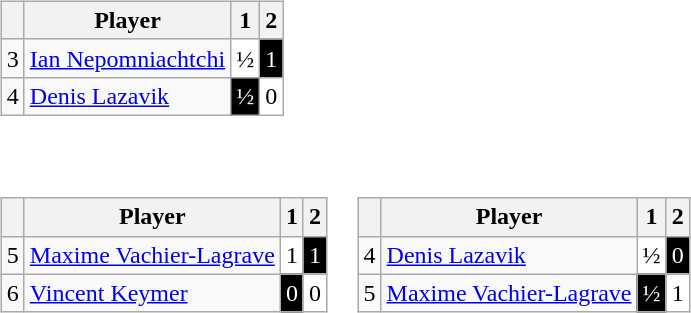<table>
<tr>
<td><br><table class="wikitable" style="text-align: center;">
<tr>
<th></th>
<th>Player</th>
<th>1</th>
<th>2</th>
</tr>
<tr>
<td>3</td>
<td align=left> <a href='#'>Ian Nepomniachtchi</a></td>
<td style="background:white; color:black">½</td>
<td style="background:black; color:white">1</td>
</tr>
<tr>
<td>4</td>
<td align=left> <a href='#'>Denis Lazavik</a></td>
<td style="background:black; color:white">½</td>
<td style="background:white; color:black">0</td>
</tr>
</table>
</td>
</tr>
<tr>
<td><br><table class="wikitable" style="text-align: center;">
<tr>
<th></th>
<th>Player</th>
<th>1</th>
<th>2</th>
</tr>
<tr>
<td>5</td>
<td align=left> <a href='#'>Maxime Vachier-Lagrave</a></td>
<td style="background:white; color:black">1</td>
<td style="background:black; color:white">1</td>
</tr>
<tr>
<td>6</td>
<td align=left> <a href='#'>Vincent Keymer</a></td>
<td style="background:black; color:white">0</td>
<td style="background:white; color:black">0</td>
</tr>
</table>
</td>
<td><br><table class="wikitable" style="text-align: center;">
<tr>
<th></th>
<th>Player</th>
<th>1</th>
<th>2</th>
</tr>
<tr>
<td>4</td>
<td align=left> <a href='#'>Denis Lazavik</a></td>
<td style="background:white; color:black">½</td>
<td style="background:black; color:white">0</td>
</tr>
<tr>
<td>5</td>
<td align=left> <a href='#'>Maxime Vachier-Lagrave</a></td>
<td style="background:black; color:white">½</td>
<td style="background:white; color:black">1</td>
</tr>
</table>
</td>
</tr>
</table>
